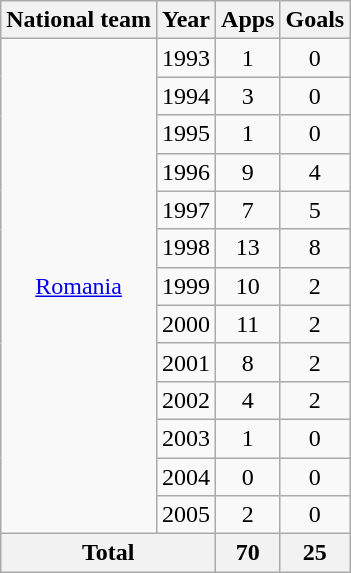<table class="wikitable" style="text-align:center">
<tr>
<th>National team</th>
<th>Year</th>
<th>Apps</th>
<th>Goals</th>
</tr>
<tr>
<td rowspan="13"><a href='#'>Romania</a></td>
<td>1993</td>
<td>1</td>
<td>0</td>
</tr>
<tr>
<td>1994</td>
<td>3</td>
<td>0</td>
</tr>
<tr>
<td>1995</td>
<td>1</td>
<td>0</td>
</tr>
<tr>
<td>1996</td>
<td>9</td>
<td>4</td>
</tr>
<tr>
<td>1997</td>
<td>7</td>
<td>5</td>
</tr>
<tr>
<td>1998</td>
<td>13</td>
<td>8</td>
</tr>
<tr>
<td>1999</td>
<td>10</td>
<td>2</td>
</tr>
<tr>
<td>2000</td>
<td>11</td>
<td>2</td>
</tr>
<tr>
<td>2001</td>
<td>8</td>
<td>2</td>
</tr>
<tr>
<td>2002</td>
<td>4</td>
<td>2</td>
</tr>
<tr>
<td>2003</td>
<td>1</td>
<td>0</td>
</tr>
<tr>
<td>2004</td>
<td>0</td>
<td>0</td>
</tr>
<tr>
<td>2005</td>
<td>2</td>
<td>0</td>
</tr>
<tr>
<th colspan="2">Total</th>
<th>70</th>
<th>25</th>
</tr>
</table>
